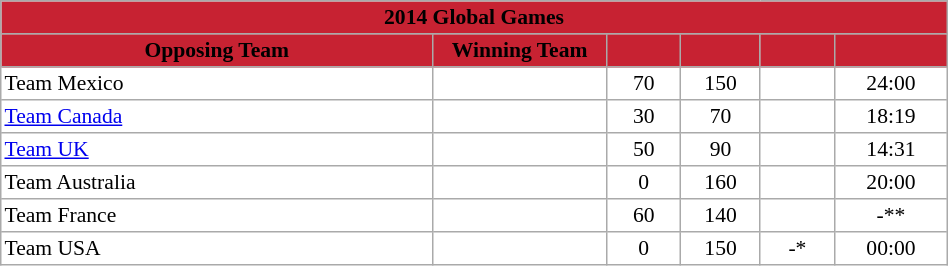<table border="1" cellpadding="2" cellspacing="0" style="width:50%; background:#ffffff; border:1px #aaa solid; border-collapse:collapse; font-size:90%; text-align:center;">
<tr style="colour:white; text-align:center; background:#C72232;">
<th colspan=8>2014 Global Games</th>
</tr>
<tr>
<th style="colour:white; width:140px; background:#C72232;">Opposing Team</th>
<th style="colour:white; width:50px; background:#C72232;">Winning Team</th>
<th style="colour:white; width:20px; background:#C72232;"></th>
<th style="colour:white; width:20px; background:#C72232;"></th>
<th style="colour:white; width:20px; background:#C72232;"></th>
<th style="colour:white; width:20px; background:#C72232;"></th>
</tr>
<tr>
<td style="text-align:left"> Team Mexico</td>
<td></td>
<td>70</td>
<td>150</td>
<td></td>
<td>24:00</td>
</tr>
<tr>
<td style="text-align:left;"> <a href='#'>Team Canada</a></td>
<td></td>
<td>30</td>
<td>70</td>
<td></td>
<td>18:19</td>
</tr>
<tr>
<td style="text-align:left;"> <a href='#'>Team UK</a></td>
<td></td>
<td>50</td>
<td>90</td>
<td></td>
<td>14:31</td>
</tr>
<tr>
<td style="text-align:left;"> Team Australia</td>
<td></td>
<td>0</td>
<td>160</td>
<td></td>
<td>20:00</td>
</tr>
<tr>
<td style="text-align:left;"> Team France</td>
<td></td>
<td>60</td>
<td>140</td>
<td></td>
<td>-**</td>
</tr>
<tr>
<td style="text-align:left;"> Team USA</td>
<td></td>
<td>0</td>
<td>150</td>
<td>-*</td>
<td>00:00</td>
</tr>
</table>
